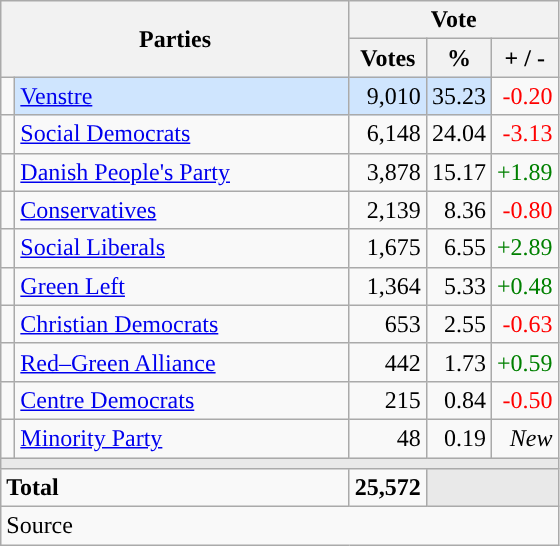<table class="wikitable" style="text-align:right;">
<tr>
<th style="text-align:centre;" rowspan="2" colspan="2" width="225">Parties</th>
<th colspan="3">Vote</th>
</tr>
<tr>
<th width="15">Votes</th>
<th width="15">%</th>
<th width="15">+ / -</th>
</tr>
<tr>
<td width="2" style="color:inherit;background:"></td>
<td bgcolor=#cfe5fe  align="left"><a href='#'>Venstre</a></td>
<td bgcolor=#cfe5fe>9,010</td>
<td bgcolor=#cfe5fe>35.23</td>
<td style=color:red;>-0.20</td>
</tr>
<tr>
<td width="2" style="color:inherit;background:"></td>
<td align="left"><a href='#'>Social Democrats</a></td>
<td>6,148</td>
<td>24.04</td>
<td style=color:red;>-3.13</td>
</tr>
<tr>
<td width="2" style="color:inherit;background:"></td>
<td align="left"><a href='#'>Danish People's Party</a></td>
<td>3,878</td>
<td>15.17</td>
<td style=color:green;>+1.89</td>
</tr>
<tr>
<td width="2" style="color:inherit;background:"></td>
<td align="left"><a href='#'>Conservatives</a></td>
<td>2,139</td>
<td>8.36</td>
<td style=color:red;>-0.80</td>
</tr>
<tr>
<td width="2" style="color:inherit;background:"></td>
<td align="left"><a href='#'>Social Liberals</a></td>
<td>1,675</td>
<td>6.55</td>
<td style=color:green;>+2.89</td>
</tr>
<tr>
<td width="2" style="color:inherit;background:"></td>
<td align="left"><a href='#'>Green Left</a></td>
<td>1,364</td>
<td>5.33</td>
<td style=color:green;>+0.48</td>
</tr>
<tr>
<td width="2" style="color:inherit;background:"></td>
<td align="left"><a href='#'>Christian Democrats</a></td>
<td>653</td>
<td>2.55</td>
<td style=color:red;>-0.63</td>
</tr>
<tr>
<td width="2" style="color:inherit;background:"></td>
<td align="left"><a href='#'>Red–Green Alliance</a></td>
<td>442</td>
<td>1.73</td>
<td style=color:green;>+0.59</td>
</tr>
<tr>
<td width="2" style="color:inherit;background:"></td>
<td align="left"><a href='#'>Centre Democrats</a></td>
<td>215</td>
<td>0.84</td>
<td style=color:red;>-0.50</td>
</tr>
<tr>
<td width="2" style="color:inherit;background:"></td>
<td align="left"><a href='#'>Minority Party</a></td>
<td>48</td>
<td>0.19</td>
<td><em>New</em></td>
</tr>
<tr>
<td colspan="7" bgcolor="#E9E9E9"></td>
</tr>
<tr>
<td align="left" colspan="2"><strong>Total</strong></td>
<td><strong>25,572</strong></td>
<td bgcolor="#E9E9E9" colspan="2"></td>
</tr>
<tr>
<td align="left" colspan="6">Source</td>
</tr>
</table>
